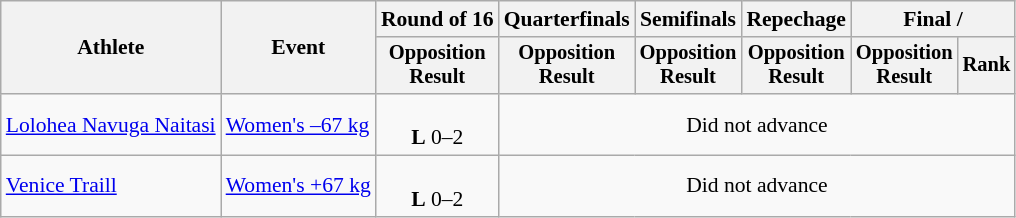<table class=wikitable style=font-size:90%;text-align:center>
<tr>
<th rowspan=2>Athlete</th>
<th rowspan=2>Event</th>
<th>Round of 16</th>
<th>Quarterfinals</th>
<th>Semifinals</th>
<th>Repechage</th>
<th colspan=2>Final / </th>
</tr>
<tr style=font-size:95%>
<th>Opposition<br>Result</th>
<th>Opposition<br>Result</th>
<th>Opposition<br>Result</th>
<th>Opposition<br>Result</th>
<th>Opposition<br>Result</th>
<th>Rank</th>
</tr>
<tr>
<td align=left><a href='#'>Lolohea Navuga Naitasi</a></td>
<td align=left><a href='#'>Women's –67 kg</a></td>
<td><br><strong>L</strong> 0–2</td>
<td colspan=5>Did not advance</td>
</tr>
<tr>
<td align=left><a href='#'>Venice Traill</a></td>
<td align=left><a href='#'>Women's +67 kg</a></td>
<td><br><strong>L</strong> 0–2</td>
<td colspan=5>Did not advance</td>
</tr>
</table>
